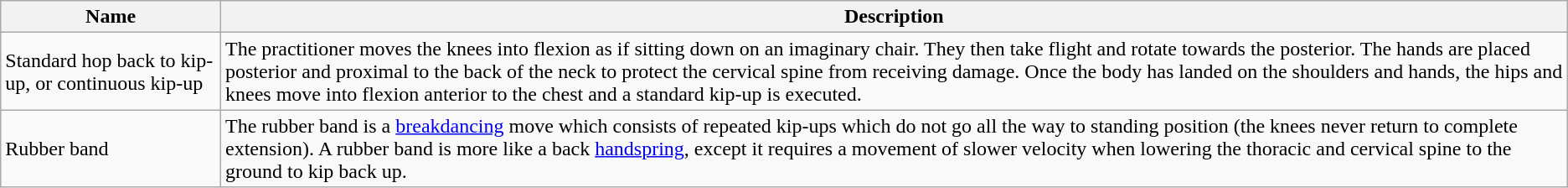<table class="wikitable">
<tr>
<th>Name</th>
<th>Description</th>
</tr>
<tr>
<td>Standard hop back to kip-up, or continuous kip-up</td>
<td>The practitioner moves the knees into flexion as if sitting down on an imaginary chair. They then take flight and rotate towards the posterior. The hands are placed posterior and proximal to the back of the neck to protect the cervical spine from receiving damage. Once the body has landed on the shoulders and hands, the hips and knees move into flexion anterior to the chest and a standard kip-up is executed.</td>
</tr>
<tr>
<td>Rubber band</td>
<td>The rubber band is a <a href='#'>breakdancing</a> move which consists of repeated kip-ups which do not go all the way to standing position (the knees never return to complete extension). A rubber band is more like a back <a href='#'>handspring</a>, except it requires a movement of slower velocity when lowering the thoracic and cervical spine to the ground to kip back up.</td>
</tr>
</table>
